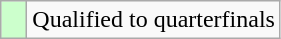<table class="wikitable">
<tr>
<td style="width:10px; background:#cfc"></td>
<td>Qualified to quarterfinals</td>
</tr>
</table>
